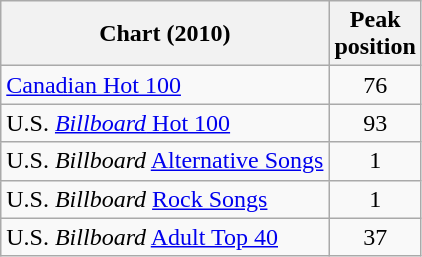<table class="wikitable sortable">
<tr>
<th>Chart (2010)</th>
<th>Peak<br>position</th>
</tr>
<tr>
<td><a href='#'>Canadian Hot 100</a></td>
<td align="center">76</td>
</tr>
<tr>
<td>U.S. <a href='#'><em>Billboard</em> Hot 100</a></td>
<td align="center">93</td>
</tr>
<tr>
<td>U.S. <em>Billboard</em> <a href='#'>Alternative Songs</a></td>
<td align="center">1</td>
</tr>
<tr>
<td>U.S. <em>Billboard</em> <a href='#'>Rock Songs</a></td>
<td align="center">1</td>
</tr>
<tr>
<td>U.S. <em>Billboard</em> <a href='#'>Adult Top 40</a></td>
<td align="center">37</td>
</tr>
</table>
